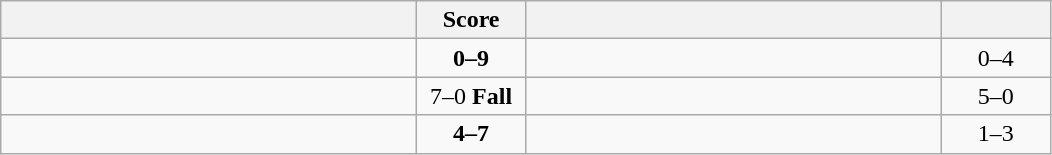<table class="wikitable" style="text-align: center; ">
<tr>
<th align="right" width="270"></th>
<th width="65">Score</th>
<th align="left" width="270"></th>
<th width="65"></th>
</tr>
<tr>
<td align="left"></td>
<td><strong>0–9</strong></td>
<td align="left"><strong></strong></td>
<td>0–4 <strong></strong></td>
</tr>
<tr>
<td align="left"><strong></strong></td>
<td>7–0 <strong>Fall</strong></td>
<td align="left"></td>
<td>5–0 <strong></strong></td>
</tr>
<tr>
<td align="left"></td>
<td><strong>4–7</strong></td>
<td align="left"><strong></strong></td>
<td>1–3 <strong></strong></td>
</tr>
</table>
